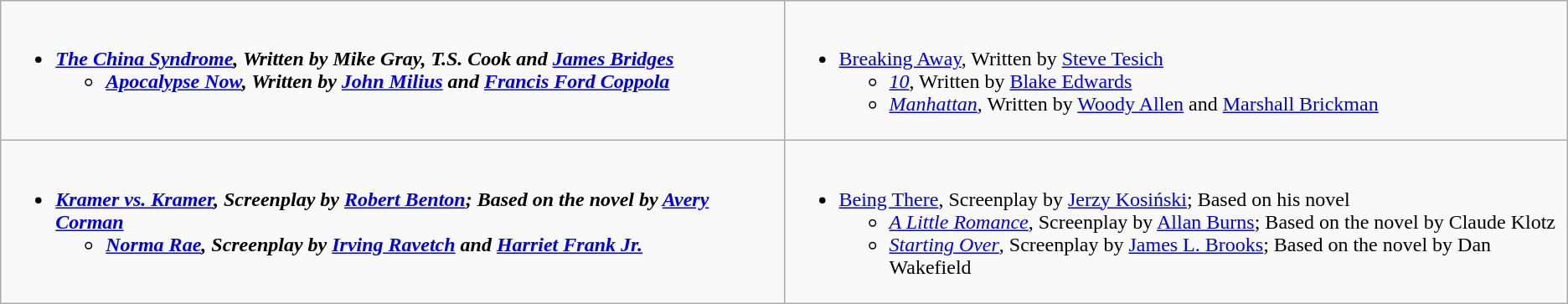<table class="wikitable">
<tr>
<td valign="top" width="50%"><br><ul><li><strong><em><a href='#'>The China Syndrome</a><em>, Written by Mike Gray, T.S. Cook and <a href='#'>James Bridges</a><strong><ul><li></em><a href='#'>Apocalypse Now</a><em>, Written by <a href='#'>John Milius</a> and <a href='#'>Francis Ford Coppola</a></li></ul></li></ul></td>
<td valign="top"><br><ul><li></em></strong><a href='#'>Breaking Away</a></em>, Written by <a href='#'>Steve Tesich</a></strong><ul><li><em><a href='#'>10</a></em>, Written by <a href='#'>Blake Edwards</a></li><li><em><a href='#'>Manhattan</a></em>, Written by <a href='#'>Woody Allen</a> and <a href='#'>Marshall Brickman</a></li></ul></li></ul></td>
</tr>
<tr>
<td valign="top"><br><ul><li><strong><em><a href='#'>Kramer vs. Kramer</a><em>, Screenplay by <a href='#'>Robert Benton</a>; Based on the novel by <a href='#'>Avery Corman</a><strong><ul><li></em><a href='#'>Norma Rae</a><em>, Screenplay by <a href='#'>Irving Ravetch</a> and <a href='#'>Harriet Frank Jr.</a></li></ul></li></ul></td>
<td valign="top"><br><ul><li></em></strong><a href='#'>Being There</a></em>, Screenplay by <a href='#'>Jerzy Kosiński</a>; Based on his novel</strong><ul><li><em><a href='#'>A Little Romance</a></em>, Screenplay by <a href='#'>Allan Burns</a>; Based on the novel by Claude Klotz</li><li><em><a href='#'>Starting Over</a></em>, Screenplay by <a href='#'>James L. Brooks</a>; Based on the novel by Dan Wakefield</li></ul></li></ul></td>
</tr>
</table>
